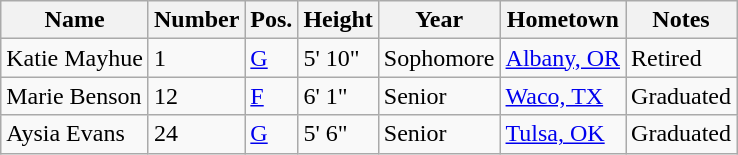<table class="wikitable sortable" border="1">
<tr>
<th>Name</th>
<th>Number</th>
<th>Pos.</th>
<th>Height</th>
<th>Year</th>
<th>Hometown</th>
<th class="wikitable">Notes</th>
</tr>
<tr>
<td>Katie Mayhue</td>
<td>1</td>
<td><a href='#'>G</a></td>
<td>5' 10"</td>
<td>Sophomore</td>
<td><a href='#'>Albany, OR</a></td>
<td>Retired</td>
</tr>
<tr>
<td>Marie Benson</td>
<td>12</td>
<td><a href='#'>F</a></td>
<td>6' 1"</td>
<td>Senior</td>
<td><a href='#'>Waco, TX</a></td>
<td>Graduated</td>
</tr>
<tr>
<td>Aysia Evans</td>
<td>24</td>
<td><a href='#'>G</a></td>
<td>5' 6"</td>
<td>Senior</td>
<td><a href='#'>Tulsa, OK</a></td>
<td>Graduated</td>
</tr>
</table>
